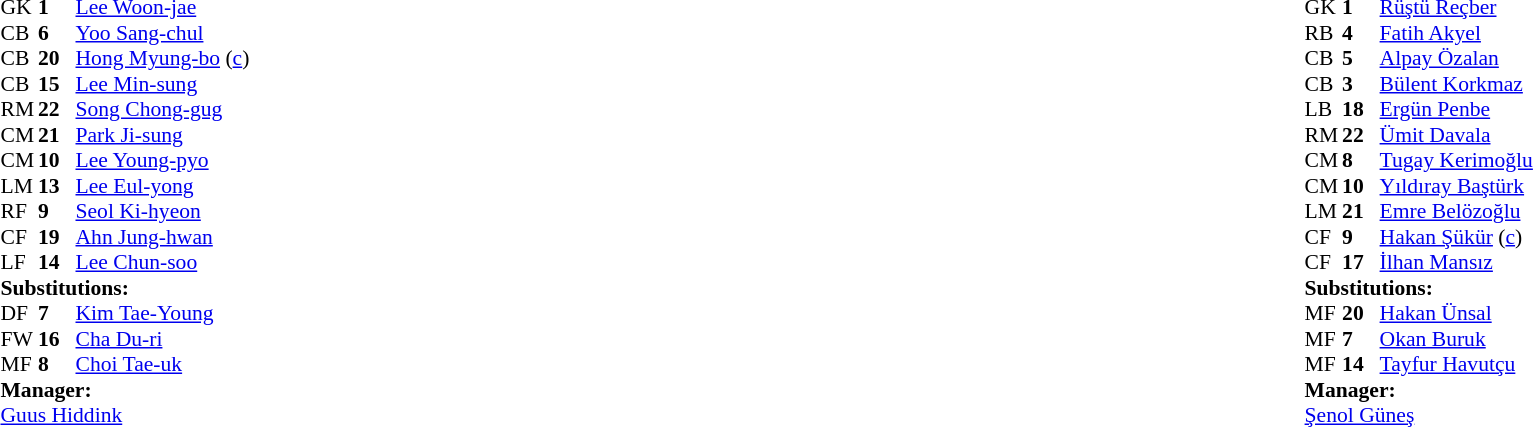<table width="100%">
<tr>
<td valign="top" width="50%"><br><table style="font-size: 90%" cellspacing="0" cellpadding="0">
<tr>
<th width="25"></th>
<th width="25"></th>
</tr>
<tr>
<td>GK</td>
<td><strong>1</strong></td>
<td><a href='#'>Lee Woon-jae</a></td>
</tr>
<tr>
<td>CB</td>
<td><strong>6</strong></td>
<td><a href='#'>Yoo Sang-chul</a></td>
</tr>
<tr>
<td>CB</td>
<td><strong>20</strong></td>
<td><a href='#'>Hong Myung-bo</a> (<a href='#'>c</a>)</td>
<td></td>
<td></td>
</tr>
<tr>
<td>CB</td>
<td><strong>15</strong></td>
<td><a href='#'>Lee Min-sung</a></td>
</tr>
<tr>
<td>RM</td>
<td><strong>22</strong></td>
<td><a href='#'>Song Chong-gug</a></td>
</tr>
<tr>
<td>CM</td>
<td><strong>21</strong></td>
<td><a href='#'>Park Ji-sung</a></td>
</tr>
<tr>
<td>CM</td>
<td><strong>10</strong></td>
<td><a href='#'>Lee Young-pyo</a></td>
</tr>
<tr>
<td>LM</td>
<td><strong>13</strong></td>
<td><a href='#'>Lee Eul-yong</a></td>
<td></td>
<td></td>
</tr>
<tr>
<td>RF</td>
<td><strong>9</strong></td>
<td><a href='#'>Seol Ki-hyeon</a></td>
<td></td>
<td></td>
</tr>
<tr>
<td>CF</td>
<td><strong>19</strong></td>
<td><a href='#'>Ahn Jung-hwan</a></td>
</tr>
<tr>
<td>LF</td>
<td><strong>14</strong></td>
<td><a href='#'>Lee Chun-soo</a></td>
</tr>
<tr>
<td colspan=3><strong>Substitutions:</strong></td>
</tr>
<tr>
<td>DF</td>
<td><strong>7</strong></td>
<td><a href='#'>Kim Tae-Young</a></td>
<td></td>
<td></td>
</tr>
<tr>
<td>FW</td>
<td><strong>16</strong></td>
<td><a href='#'>Cha Du-ri</a></td>
<td></td>
<td></td>
</tr>
<tr>
<td>MF</td>
<td><strong>8</strong></td>
<td><a href='#'>Choi Tae-uk</a></td>
<td></td>
<td></td>
</tr>
<tr>
<td colspan=3><strong>Manager:</strong></td>
</tr>
<tr>
<td colspan="4"> <a href='#'>Guus Hiddink</a></td>
</tr>
</table>
</td>
<td></td>
<td valign="top" width="50%"><br><table style="font-size: 90%" cellspacing="0" cellpadding="0" align="center">
<tr>
<th width="25"></th>
<th width="25"></th>
</tr>
<tr>
<td>GK</td>
<td><strong>1</strong></td>
<td><a href='#'>Rüştü Reçber</a></td>
<td></td>
</tr>
<tr>
<td>RB</td>
<td><strong>4</strong></td>
<td><a href='#'>Fatih Akyel</a></td>
</tr>
<tr>
<td>CB</td>
<td><strong>5</strong></td>
<td><a href='#'>Alpay Özalan</a></td>
</tr>
<tr>
<td>CB</td>
<td><strong>3</strong></td>
<td><a href='#'>Bülent Korkmaz</a></td>
</tr>
<tr>
<td>LB</td>
<td><strong>18</strong></td>
<td><a href='#'>Ergün Penbe</a></td>
</tr>
<tr>
<td>RM</td>
<td><strong>22</strong></td>
<td><a href='#'>Ümit Davala</a></td>
<td></td>
<td></td>
</tr>
<tr>
<td>CM</td>
<td><strong>8</strong></td>
<td><a href='#'>Tugay Kerimoğlu</a></td>
<td></td>
</tr>
<tr>
<td>CM</td>
<td><strong>10</strong></td>
<td><a href='#'>Yıldıray Baştürk</a></td>
<td></td>
<td></td>
</tr>
<tr>
<td>LM</td>
<td><strong>21</strong></td>
<td><a href='#'>Emre Belözoğlu</a></td>
<td></td>
<td></td>
</tr>
<tr>
<td>CF</td>
<td><strong>9</strong></td>
<td><a href='#'>Hakan Şükür</a> (<a href='#'>c</a>)</td>
</tr>
<tr>
<td>CF</td>
<td><strong>17</strong></td>
<td><a href='#'>İlhan Mansız</a></td>
</tr>
<tr>
<td colspan=3><strong>Substitutions:</strong></td>
</tr>
<tr>
<td>MF</td>
<td><strong>20</strong></td>
<td><a href='#'>Hakan Ünsal</a></td>
<td></td>
<td></td>
</tr>
<tr>
<td>MF</td>
<td><strong>7</strong></td>
<td><a href='#'>Okan Buruk</a></td>
<td></td>
<td></td>
</tr>
<tr>
<td>MF</td>
<td><strong>14</strong></td>
<td><a href='#'>Tayfur Havutçu</a></td>
<td></td>
<td></td>
</tr>
<tr>
<td colspan=3><strong>Manager:</strong></td>
</tr>
<tr>
<td colspan="4"><a href='#'>Şenol Güneş</a></td>
</tr>
</table>
</td>
</tr>
</table>
